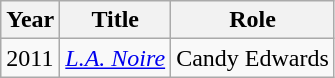<table class="wikitable">
<tr>
<th>Year</th>
<th>Title</th>
<th>Role</th>
</tr>
<tr>
<td>2011</td>
<td><em><a href='#'>L.A. Noire</a></em></td>
<td>Candy Edwards</td>
</tr>
</table>
